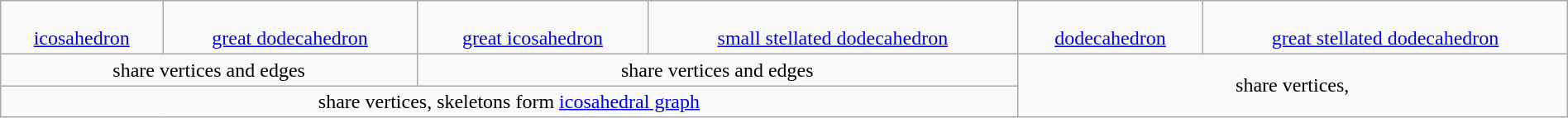<table class="wikitable" style="width: 100%; text-align: center;">
<tr>
<td><br><a href='#'>icosahedron</a></td>
<td><br><a href='#'>great dodecahedron</a></td>
<td><br><a href='#'>great icosahedron</a></td>
<td><br><a href='#'>small stellated dodecahedron</a></td>
<td><br><a href='#'>dodecahedron</a></td>
<td><br><a href='#'>great stellated dodecahedron</a></td>
</tr>
<tr>
<td colspan="2">share vertices and edges</td>
<td colspan="2">share vertices and edges</td>
<td colspan="2" rowspan="2">share vertices, </td>
</tr>
<tr>
<td colspan="4">share vertices, skeletons form <a href='#'>icosahedral graph</a></td>
</tr>
</table>
